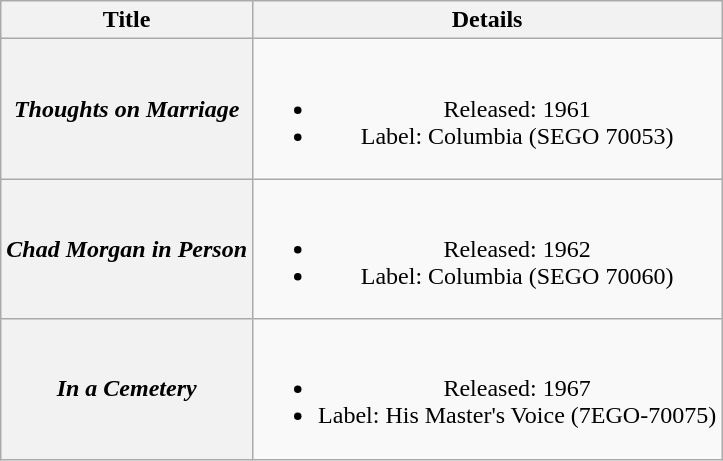<table class="wikitable plainrowheaders" style="text-align:center;" border="1">
<tr>
<th scope="col">Title</th>
<th scope="col">Details</th>
</tr>
<tr>
<th scope="row"><em>Thoughts on Marriage</em></th>
<td><br><ul><li>Released: 1961</li><li>Label: Columbia (SEGO 70053)</li></ul></td>
</tr>
<tr>
<th scope="row"><em>Chad Morgan in Person</em></th>
<td><br><ul><li>Released: 1962</li><li>Label: Columbia (SEGO 70060)</li></ul></td>
</tr>
<tr>
<th scope="row"><em>In a Cemetery</em></th>
<td><br><ul><li>Released: 1967</li><li>Label: His Master's Voice (7EGO-70075)</li></ul></td>
</tr>
</table>
